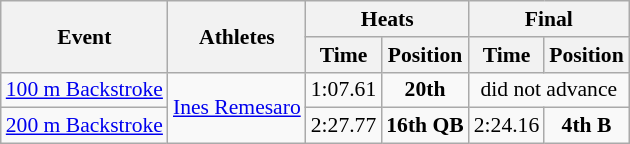<table class="wikitable" border="1" style="font-size:90%">
<tr>
<th rowspan=2>Event</th>
<th rowspan=2>Athletes</th>
<th colspan=2>Heats</th>
<th colspan=2>Final</th>
</tr>
<tr>
<th>Time</th>
<th>Position</th>
<th>Time</th>
<th>Position</th>
</tr>
<tr>
<td><a href='#'>100 m Backstroke</a></td>
<td rowspan=2><a href='#'>Ines Remesaro</a></td>
<td align=center>1:07.61</td>
<td align=center><strong>20th</strong></td>
<td align=center colspan=2>did not advance</td>
</tr>
<tr>
<td><a href='#'>200 m Backstroke</a></td>
<td align=center>2:27.77</td>
<td align=center><strong>16th QB</strong></td>
<td align=center>2:24.16</td>
<td align=center><strong>4th B</strong></td>
</tr>
</table>
